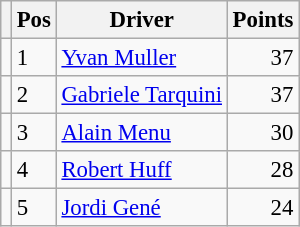<table class="wikitable" style="font-size: 95%;">
<tr>
<th></th>
<th>Pos</th>
<th>Driver</th>
<th>Points</th>
</tr>
<tr>
<td align="left"></td>
<td>1</td>
<td> <a href='#'>Yvan Muller</a></td>
<td align="right">37</td>
</tr>
<tr>
<td align="left"></td>
<td>2</td>
<td> <a href='#'>Gabriele Tarquini</a></td>
<td align="right">37</td>
</tr>
<tr>
<td align="left"></td>
<td>3</td>
<td> <a href='#'>Alain Menu</a></td>
<td align="right">30</td>
</tr>
<tr>
<td align="left"></td>
<td>4</td>
<td> <a href='#'>Robert Huff</a></td>
<td align="right">28</td>
</tr>
<tr>
<td align="left"></td>
<td>5</td>
<td> <a href='#'>Jordi Gené</a></td>
<td align="right">24</td>
</tr>
</table>
